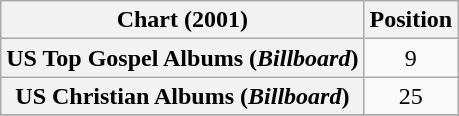<table class="wikitable sortable plainrowheaders" style="text-align:center">
<tr>
<th scope="col">Chart (2001)</th>
<th scope="col">Position</th>
</tr>
<tr>
<th scope="row">US Top Gospel Albums (<em>Billboard</em>)</th>
<td align="center">9</td>
</tr>
<tr>
<th scope="row">US Christian Albums (<em>Billboard</em>)</th>
<td align="center">25</td>
</tr>
<tr>
</tr>
</table>
